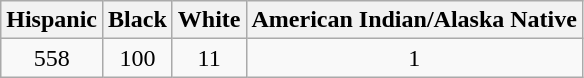<table class="wikitable" style=text-align:center>
<tr>
<th>Hispanic</th>
<th>Black</th>
<th>White</th>
<th>American Indian/Alaska Native</th>
</tr>
<tr>
<td>558</td>
<td>100</td>
<td>11</td>
<td>1</td>
</tr>
</table>
